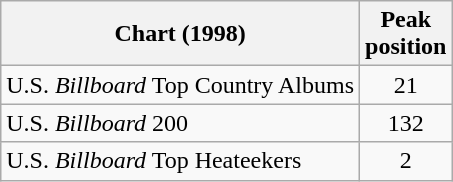<table class="wikitable">
<tr>
<th>Chart (1998)</th>
<th>Peak<br>position</th>
</tr>
<tr>
<td>U.S. <em>Billboard</em> Top Country Albums</td>
<td align="center">21</td>
</tr>
<tr>
<td>U.S. <em>Billboard</em> 200</td>
<td align="center">132</td>
</tr>
<tr>
<td>U.S. <em>Billboard</em> Top Heateekers</td>
<td align="center">2</td>
</tr>
</table>
